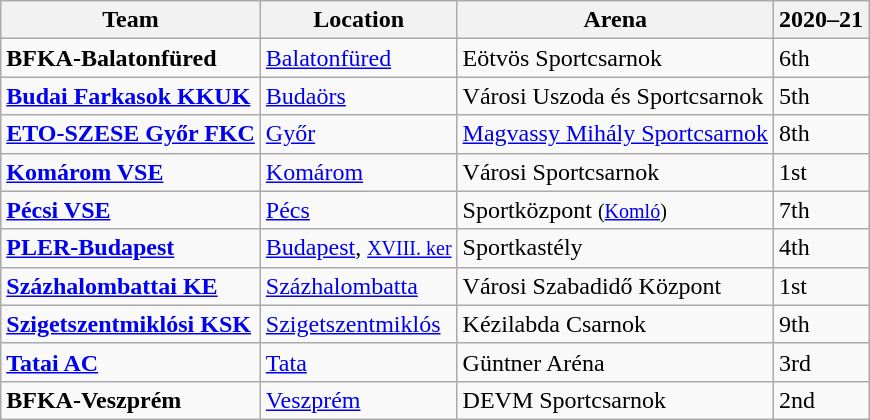<table class="wikitable sortable" style="text-align: left;">
<tr>
<th>Team</th>
<th>Location</th>
<th>Arena</th>
<th data-sort-type="number">2020–21</th>
</tr>
<tr>
<td><strong>BFKA-Balatonfüred</strong></td>
<td><a href='#'>Balatonfüred</a></td>
<td>Eötvös Sportcsarnok</td>
<td>6th</td>
</tr>
<tr>
<td><strong><a href='#'>Budai Farkasok KKUK</a></strong></td>
<td><a href='#'>Budaörs</a></td>
<td>Városi Uszoda és Sportcsarnok</td>
<td>5th</td>
</tr>
<tr>
<td><strong><a href='#'>ETO-SZESE Győr FKC</a></strong></td>
<td><a href='#'>Győr</a></td>
<td><a href='#'>Magvassy Mihály Sportcsarnok</a></td>
<td>8th</td>
</tr>
<tr>
<td><strong><a href='#'>Komárom VSE</a></strong></td>
<td><a href='#'>Komárom</a></td>
<td>Városi Sportcsarnok</td>
<td>1st </td>
</tr>
<tr>
<td><strong><a href='#'>Pécsi VSE</a></strong></td>
<td><a href='#'>Pécs</a></td>
<td>Sportközpont <small>(<a href='#'>Komló</a>)</small></td>
<td>7th</td>
</tr>
<tr>
<td><strong><a href='#'>PLER-Budapest</a></strong></td>
<td><a href='#'>Budapest</a>, <small><a href='#'>XVIII. ker</a></small></td>
<td>Sportkastély</td>
<td>4th</td>
</tr>
<tr>
<td><strong><a href='#'>Százhalombattai KE</a></strong></td>
<td><a href='#'>Százhalombatta</a></td>
<td>Városi Szabadidő Központ</td>
<td>1st </td>
</tr>
<tr>
<td><strong><a href='#'>Szigetszentmiklósi KSK</a></strong></td>
<td><a href='#'>Szigetszentmiklós</a></td>
<td>Kézilabda Csarnok</td>
<td>9th</td>
</tr>
<tr>
<td><strong><a href='#'>Tatai AC</a></strong></td>
<td><a href='#'>Tata</a></td>
<td>Güntner Aréna</td>
<td>3rd</td>
</tr>
<tr>
<td><strong>BFKA-Veszprém</strong></td>
<td><a href='#'>Veszprém</a></td>
<td>DEVM Sportcsarnok</td>
<td>2nd</td>
</tr>
</table>
